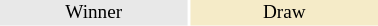<table class="toccolours" style="width:20em;text-align:center;font-size:80%;">
<tr>
<td style="background:#e8e8e8;color:black; width: 40px">Winner</td>
<td style="background:#f5ebc8;color:black; width: 40px">Draw</td>
</tr>
<tr>
</tr>
</table>
